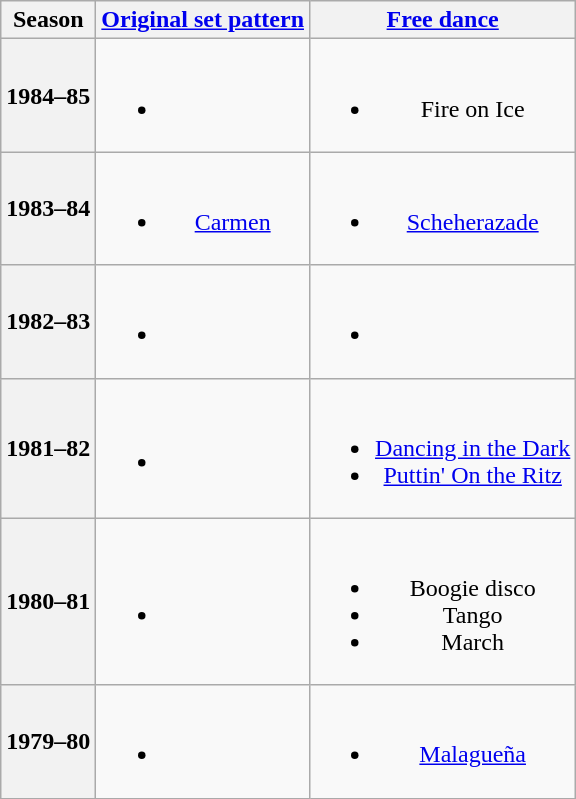<table class=wikitable style=text-align:center>
<tr>
<th>Season</th>
<th><a href='#'>Original set pattern</a></th>
<th><a href='#'>Free dance</a></th>
</tr>
<tr>
<th>1984–85</th>
<td><br><ul><li></li></ul></td>
<td><br><ul><li>Fire on Ice <br></li></ul></td>
</tr>
<tr>
<th>1983–84</th>
<td><br><ul><li><a href='#'>Carmen</a> <br></li></ul></td>
<td><br><ul><li><a href='#'>Scheherazade</a> <br></li></ul></td>
</tr>
<tr>
<th>1982–83</th>
<td><br><ul><li></li></ul></td>
<td><br><ul><li></li></ul></td>
</tr>
<tr>
<th>1981–82</th>
<td><br><ul><li></li></ul></td>
<td><br><ul><li><a href='#'>Dancing in the Dark</a> <br></li><li><a href='#'>Puttin' On the Ritz</a> <br></li></ul></td>
</tr>
<tr>
<th>1980–81</th>
<td><br><ul><li></li></ul></td>
<td><br><ul><li>Boogie disco</li><li>Tango</li><li>March</li></ul></td>
</tr>
<tr>
<th>1979–80</th>
<td><br><ul><li></li></ul></td>
<td><br><ul><li><a href='#'>Malagueña</a> <br></li></ul></td>
</tr>
</table>
